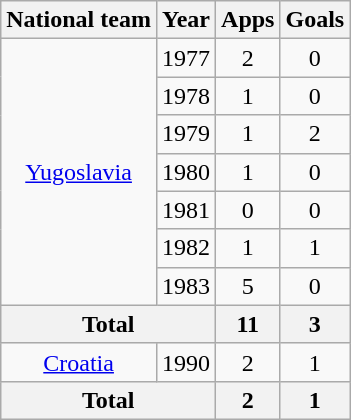<table class="wikitable" style="text-align:center">
<tr>
<th>National team</th>
<th>Year</th>
<th>Apps</th>
<th>Goals</th>
</tr>
<tr>
<td rowspan="7"><a href='#'>Yugoslavia</a></td>
<td>1977</td>
<td>2</td>
<td>0</td>
</tr>
<tr>
<td>1978</td>
<td>1</td>
<td>0</td>
</tr>
<tr>
<td>1979</td>
<td>1</td>
<td>2</td>
</tr>
<tr>
<td>1980</td>
<td>1</td>
<td>0</td>
</tr>
<tr>
<td>1981</td>
<td>0</td>
<td>0</td>
</tr>
<tr>
<td>1982</td>
<td>1</td>
<td>1</td>
</tr>
<tr>
<td>1983</td>
<td>5</td>
<td>0</td>
</tr>
<tr>
<th colspan="2">Total</th>
<th>11</th>
<th>3</th>
</tr>
<tr>
<td><a href='#'>Croatia</a></td>
<td>1990</td>
<td>2</td>
<td>1</td>
</tr>
<tr>
<th colspan="2">Total</th>
<th>2</th>
<th>1</th>
</tr>
</table>
